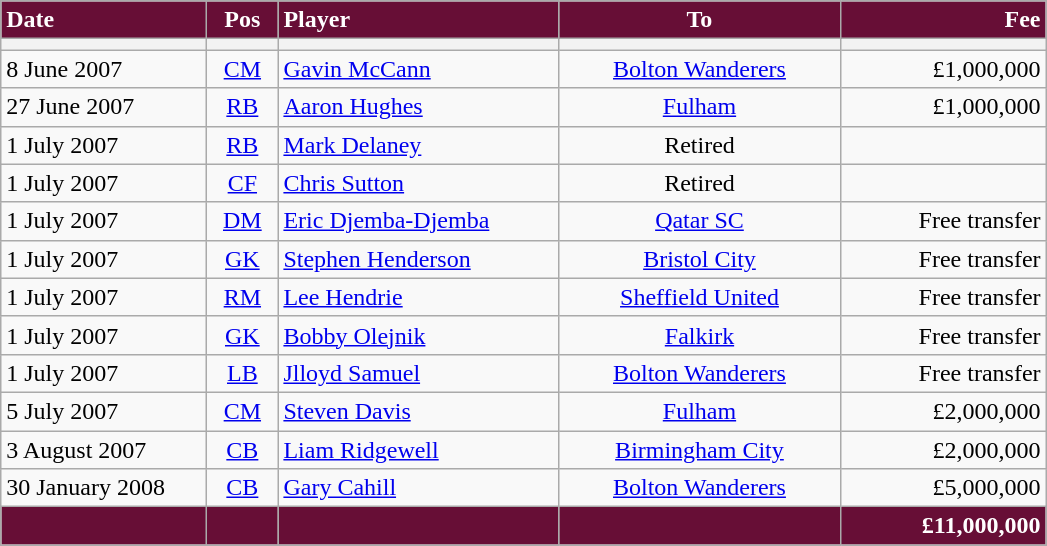<table class="wikitable">
<tr>
<th style="background:#670E36; color:#ffffff; text-align:left; width:130px">Date</th>
<th style="background:#670E36; color:#ffffff; text-align:center; width:40px">Pos</th>
<th style="background:#670E36; color:#ffffff; text-align:left; width:180px">Player</th>
<th style="background:#670E36; color:#ffffff; text-align:center; width:180px">To</th>
<th style="background:#670E36; color:#ffffff; text-align:right; width:130px">Fee</th>
</tr>
<tr>
<th></th>
<th></th>
<th></th>
<th></th>
<th></th>
</tr>
<tr>
<td>8 June 2007</td>
<td style="text-align:center;"><a href='#'>CM</a></td>
<td><a href='#'>Gavin McCann</a></td>
<td style="text-align:center;"><a href='#'>Bolton Wanderers</a></td>
<td style="text-align:right;">£1,000,000</td>
</tr>
<tr>
<td>27 June 2007</td>
<td style="text-align:center;"><a href='#'>RB</a></td>
<td> <a href='#'>Aaron Hughes</a></td>
<td style="text-align:center;"><a href='#'>Fulham</a></td>
<td style="text-align:right;">£1,000,000</td>
</tr>
<tr>
<td>1 July 2007</td>
<td style="text-align:center;"><a href='#'>RB</a></td>
<td> <a href='#'>Mark Delaney</a></td>
<td style="text-align:center;">Retired</td>
<td></td>
</tr>
<tr>
<td>1 July 2007</td>
<td style="text-align:center;"><a href='#'>CF</a></td>
<td><a href='#'>Chris Sutton</a></td>
<td style="text-align:center;">Retired</td>
<td></td>
</tr>
<tr>
<td>1 July 2007</td>
<td style="text-align:center;"><a href='#'>DM</a></td>
<td> <a href='#'>Eric Djemba-Djemba</a></td>
<td style="text-align:center;"> <a href='#'>Qatar SC</a></td>
<td style="text-align:right;">Free transfer</td>
</tr>
<tr>
<td>1 July 2007</td>
<td style="text-align:center;"><a href='#'>GK</a></td>
<td> <a href='#'>Stephen Henderson</a></td>
<td style="text-align:center;"><a href='#'>Bristol City</a></td>
<td style="text-align:right;">Free transfer</td>
</tr>
<tr>
<td>1 July 2007</td>
<td style="text-align:center;"><a href='#'>RM</a></td>
<td><a href='#'>Lee Hendrie</a></td>
<td style="text-align:center;"><a href='#'>Sheffield United</a></td>
<td style="text-align:right;">Free transfer</td>
</tr>
<tr>
<td>1 July 2007</td>
<td style="text-align:center;"><a href='#'>GK</a></td>
<td> <a href='#'>Bobby Olejnik</a></td>
<td style="text-align:center;"> <a href='#'>Falkirk</a></td>
<td style="text-align:right;">Free transfer</td>
</tr>
<tr>
<td>1 July 2007</td>
<td style="text-align:center;"><a href='#'>LB</a></td>
<td> <a href='#'>Jlloyd Samuel</a></td>
<td style="text-align:center;"><a href='#'>Bolton Wanderers</a></td>
<td style="text-align:right;">Free transfer</td>
</tr>
<tr>
<td>5 July 2007</td>
<td style="text-align:center;"><a href='#'>CM</a></td>
<td> <a href='#'>Steven Davis</a></td>
<td style="text-align:center;"><a href='#'>Fulham</a></td>
<td style="text-align:right;">£2,000,000</td>
</tr>
<tr>
<td>3 August 2007</td>
<td style="text-align:center;"><a href='#'>CB</a></td>
<td><a href='#'>Liam Ridgewell</a></td>
<td style="text-align:center;"><a href='#'>Birmingham City</a></td>
<td style="text-align:right;">£2,000,000</td>
</tr>
<tr>
<td>30 January 2008</td>
<td style="text-align:center;"><a href='#'>CB</a></td>
<td><a href='#'>Gary Cahill</a></td>
<td style="text-align:center;"><a href='#'>Bolton Wanderers</a></td>
<td style="text-align:right;">£5,000,000</td>
</tr>
<tr>
<th style="background:#670E36;"></th>
<th style="background:#670E36;"></th>
<th style="background:#670E36;"></th>
<th style="background:#670E36;"></th>
<th style="background:#670E36; color:#ffffff; text-align:right;"><strong>£11,000,000</strong></th>
</tr>
</table>
